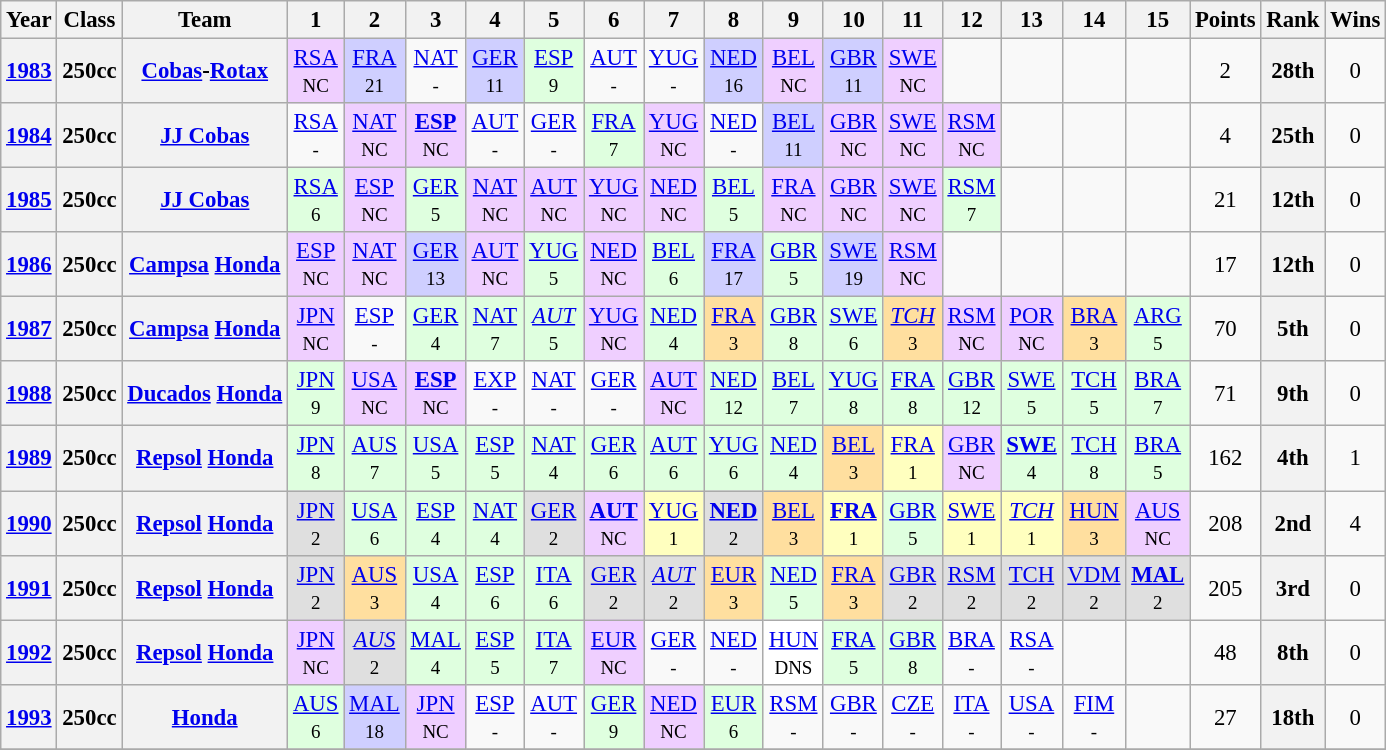<table class="wikitable" style="text-align:center; font-size:95%">
<tr>
<th>Year</th>
<th>Class</th>
<th>Team</th>
<th>1</th>
<th>2</th>
<th>3</th>
<th>4</th>
<th>5</th>
<th>6</th>
<th>7</th>
<th>8</th>
<th>9</th>
<th>10</th>
<th>11</th>
<th>12</th>
<th>13</th>
<th>14</th>
<th>15</th>
<th>Points</th>
<th>Rank</th>
<th>Wins</th>
</tr>
<tr>
<th><a href='#'>1983</a></th>
<th>250cc</th>
<th><a href='#'>Cobas</a>-<a href='#'>Rotax</a></th>
<td style="background:#EFCFFF;"><a href='#'>RSA</a><br><small>NC</small></td>
<td style="background:#CFCFFF;"><a href='#'>FRA</a><br><small>21</small></td>
<td><a href='#'>NAT</a><br><small>-</small></td>
<td style="background:#CFCFFF;"><a href='#'>GER</a><br><small>11</small></td>
<td style="background:#DFFFDF;"><a href='#'>ESP</a><br><small>9</small></td>
<td><a href='#'>AUT</a><br><small>-</small></td>
<td><a href='#'>YUG</a><br><small>-</small></td>
<td style="background:#CFCFFF;"><a href='#'>NED</a><br><small>16</small></td>
<td style="background:#EFCFFF;"><a href='#'>BEL</a><br><small>NC</small></td>
<td style="background:#CFCFFF;"><a href='#'>GBR</a><br><small>11</small></td>
<td style="background:#EFCFFF;"><a href='#'>SWE</a><br><small>NC</small></td>
<td></td>
<td></td>
<td></td>
<td></td>
<td>2</td>
<th>28th</th>
<td>0</td>
</tr>
<tr>
<th><a href='#'>1984</a></th>
<th>250cc</th>
<th><a href='#'>JJ Cobas</a></th>
<td><a href='#'>RSA</a><br><small>-</small></td>
<td style="background:#EFCFFF;"><a href='#'>NAT</a><br><small>NC</small></td>
<td style="background:#EFCFFF;"><strong><a href='#'>ESP</a></strong><br><small>NC</small></td>
<td><a href='#'>AUT</a><br><small>-</small></td>
<td><a href='#'>GER</a><br><small>-</small></td>
<td style="background:#DFFFDF;"><a href='#'>FRA</a><br><small>7</small></td>
<td style="background:#EFCFFF;"><a href='#'>YUG</a><br><small>NC</small></td>
<td><a href='#'>NED</a><br><small>-</small></td>
<td style="background:#CFCFFF;"><a href='#'>BEL</a><br><small>11</small></td>
<td style="background:#EFCFFF;"><a href='#'>GBR</a><br><small>NC</small></td>
<td style="background:#EFCFFF;"><a href='#'>SWE</a><br><small>NC</small></td>
<td style="background:#EFCFFF;"><a href='#'>RSM</a><br><small>NC</small></td>
<td></td>
<td></td>
<td></td>
<td>4</td>
<th>25th</th>
<td>0</td>
</tr>
<tr>
<th><a href='#'>1985</a></th>
<th>250cc</th>
<th><a href='#'>JJ Cobas</a></th>
<td style="background:#DFFFDF;"><a href='#'>RSA</a><br><small>6</small></td>
<td style="background:#EFCFFF;"><a href='#'>ESP</a><br><small>NC</small></td>
<td style="background:#DFFFDF;"><a href='#'>GER</a><br><small>5</small></td>
<td style="background:#EFCFFF;"><a href='#'>NAT</a><br><small>NC</small></td>
<td style="background:#EFCFFF;"><a href='#'>AUT</a><br><small>NC</small></td>
<td style="background:#EFCFFF;"><a href='#'>YUG</a><br><small>NC</small></td>
<td style="background:#EFCFFF;"><a href='#'>NED</a><br><small>NC</small></td>
<td style="background:#DFFFDF;"><a href='#'>BEL</a><br><small>5</small></td>
<td style="background:#EFCFFF;"><a href='#'>FRA</a><br><small>NC</small></td>
<td style="background:#EFCFFF;"><a href='#'>GBR</a><br><small>NC</small></td>
<td style="background:#EFCFFF;"><a href='#'>SWE</a><br><small>NC</small></td>
<td style="background:#DFFFDF;"><a href='#'>RSM</a><br><small>7</small></td>
<td></td>
<td></td>
<td></td>
<td>21</td>
<th>12th</th>
<td>0</td>
</tr>
<tr>
<th><a href='#'>1986</a></th>
<th>250cc</th>
<th><a href='#'>Campsa</a> <a href='#'>Honda</a></th>
<td style="background:#EFCFFF;"><a href='#'>ESP</a><br><small>NC</small></td>
<td style="background:#EFCFFF;"><a href='#'>NAT</a><br><small>NC</small></td>
<td style="background:#CFCFFF;"><a href='#'>GER</a><br><small>13</small></td>
<td style="background:#EFCFFF;"><a href='#'>AUT</a><br><small>NC</small></td>
<td style="background:#DFFFDF;"><a href='#'>YUG</a><br><small>5</small></td>
<td style="background:#EFCFFF;"><a href='#'>NED</a><br><small>NC</small></td>
<td style="background:#DFFFDF;"><a href='#'>BEL</a><br><small>6</small></td>
<td style="background:#CFCFFF;"><a href='#'>FRA</a><br><small>17</small></td>
<td style="background:#DFFFDF;"><a href='#'>GBR</a><br><small>5</small></td>
<td style="background:#CFCFFF;"><a href='#'>SWE</a><br><small>19</small></td>
<td style="background:#EFCFFF;"><a href='#'>RSM</a><br><small>NC</small></td>
<td></td>
<td></td>
<td></td>
<td></td>
<td>17</td>
<th>12th</th>
<td>0</td>
</tr>
<tr>
<th><a href='#'>1987</a></th>
<th>250cc</th>
<th><a href='#'>Campsa</a> <a href='#'>Honda</a></th>
<td style="background:#EFCFFF;"><a href='#'>JPN</a><br><small>NC</small></td>
<td><a href='#'>ESP</a><br><small>-</small></td>
<td style="background:#DFFFDF;"><a href='#'>GER</a><br><small>4</small></td>
<td style="background:#DFFFDF;"><a href='#'>NAT</a><br><small>7</small></td>
<td style="background:#DFFFDF;"><em><a href='#'>AUT</a></em><br><small>5</small></td>
<td style="background:#EFCFFF;"><a href='#'>YUG</a><br><small>NC</small></td>
<td style="background:#DFFFDF;"><a href='#'>NED</a><br><small>4</small></td>
<td style="background:#FFDF9F;"><a href='#'>FRA</a><br><small>3</small></td>
<td style="background:#DFFFDF;"><a href='#'>GBR</a><br><small>8</small></td>
<td style="background:#DFFFDF;"><a href='#'>SWE</a><br><small>6</small></td>
<td style="background:#FFDF9F;"><em><a href='#'>TCH</a></em><br><small>3</small></td>
<td style="background:#EFCFFF;"><a href='#'>RSM</a><br><small>NC</small></td>
<td style="background:#EFCFFF;"><a href='#'>POR</a><br><small>NC</small></td>
<td style="background:#FFDF9F;"><a href='#'>BRA</a><br><small>3</small></td>
<td style="background:#DFFFDF;"><a href='#'>ARG</a><br><small>5</small></td>
<td>70</td>
<th>5th</th>
<td>0</td>
</tr>
<tr>
<th><a href='#'>1988</a></th>
<th>250cc</th>
<th><a href='#'>Ducados</a> <a href='#'>Honda</a></th>
<td style="background:#DFFFDF;"><a href='#'>JPN</a><br><small>9</small></td>
<td style="background:#EFCFFF;"><a href='#'>USA</a><br><small>NC</small></td>
<td style="background:#EFCFFF;"><strong><a href='#'>ESP</a></strong><br><small>NC</small></td>
<td><a href='#'>EXP</a><br><small>-</small></td>
<td><a href='#'>NAT</a><br><small>-</small></td>
<td><a href='#'>GER</a><br><small>-</small></td>
<td style="background:#EFCFFF;"><a href='#'>AUT</a><br><small>NC</small></td>
<td style="background:#DFFFDF;"><a href='#'>NED</a><br><small>12</small></td>
<td style="background:#DFFFDF;"><a href='#'>BEL</a><br><small>7</small></td>
<td style="background:#DFFFDF;"><a href='#'>YUG</a><br><small>8</small></td>
<td style="background:#DFFFDF;"><a href='#'>FRA</a><br><small>8</small></td>
<td style="background:#DFFFDF;"><a href='#'>GBR</a><br><small>12</small></td>
<td style="background:#DFFFDF;"><a href='#'>SWE</a><br><small>5</small></td>
<td style="background:#DFFFDF;"><a href='#'>TCH</a><br><small>5</small></td>
<td style="background:#DFFFDF;"><a href='#'>BRA</a><br><small>7</small></td>
<td>71</td>
<th>9th</th>
<td>0</td>
</tr>
<tr>
<th><a href='#'>1989</a></th>
<th>250cc</th>
<th><a href='#'>Repsol</a> <a href='#'>Honda</a></th>
<td style="background:#DFFFDF;"><a href='#'>JPN</a><br><small>8</small></td>
<td style="background:#DFFFDF;"><a href='#'>AUS</a><br><small>7</small></td>
<td style="background:#DFFFDF;"><a href='#'>USA</a><br><small>5</small></td>
<td style="background:#DFFFDF;"><a href='#'>ESP</a><br><small>5</small></td>
<td style="background:#DFFFDF;"><a href='#'>NAT</a><br><small>4</small></td>
<td style="background:#DFFFDF;"><a href='#'>GER</a><br><small>6</small></td>
<td style="background:#DFFFDF;"><a href='#'>AUT</a><br><small>6</small></td>
<td style="background:#DFFFDF;"><a href='#'>YUG</a><br><small>6</small></td>
<td style="background:#DFFFDF;"><a href='#'>NED</a><br><small>4</small></td>
<td style="background:#FFDF9F;"><a href='#'>BEL</a><br><small>3</small></td>
<td style="background:#FFFFBF;"><a href='#'>FRA</a><br><small>1</small></td>
<td style="background:#EFCFFF;"><a href='#'>GBR</a><br><small>NC</small></td>
<td style="background:#DFFFDF;"><strong><a href='#'>SWE</a></strong><br><small>4</small></td>
<td style="background:#DFFFDF;"><a href='#'>TCH</a><br><small>8</small></td>
<td style="background:#DFFFDF;"><a href='#'>BRA</a><br><small>5</small></td>
<td>162</td>
<th>4th</th>
<td>1</td>
</tr>
<tr>
<th><a href='#'>1990</a></th>
<th>250cc</th>
<th><a href='#'>Repsol</a> <a href='#'>Honda</a></th>
<td style="background:#DFDFDF;"><a href='#'>JPN</a><br><small>2</small></td>
<td style="background:#DFFFDF;"><a href='#'>USA</a><br><small>6</small></td>
<td style="background:#DFFFDF;"><a href='#'>ESP</a><br><small>4</small></td>
<td style="background:#DFFFDF;"><a href='#'>NAT</a><br><small>4</small></td>
<td style="background:#DFDFDF;"><a href='#'>GER</a><br><small>2</small></td>
<td style="background:#EFCFFF;"><strong><a href='#'>AUT</a></strong><br><small>NC</small></td>
<td style="background:#FFFFBF;"><a href='#'>YUG</a><br><small>1</small></td>
<td style="background:#DFDFDF;"><strong><a href='#'>NED</a></strong><br><small>2</small></td>
<td style="background:#FFDF9F;"><a href='#'>BEL</a><br><small>3</small></td>
<td style="background:#FFFFBF;"><strong><a href='#'>FRA</a></strong><br><small>1</small></td>
<td style="background:#DFFFDF;"><a href='#'>GBR</a><br><small>5</small></td>
<td style="background:#FFFFBF;"><a href='#'>SWE</a><br><small>1</small></td>
<td style="background:#FFFFBF;"><em><a href='#'>TCH</a></em><br><small>1</small></td>
<td style="background:#FFDF9F;"><a href='#'>HUN</a><br><small>3</small></td>
<td style="background:#EFCFFF;"><a href='#'>AUS</a><br><small>NC</small></td>
<td>208</td>
<th>2nd</th>
<td>4</td>
</tr>
<tr>
<th><a href='#'>1991</a></th>
<th>250cc</th>
<th><a href='#'>Repsol</a> <a href='#'>Honda</a></th>
<td style="background:#DFDFDF;"><a href='#'>JPN</a><br><small>2</small></td>
<td style="background:#FFDF9F;"><a href='#'>AUS</a><br><small>3</small></td>
<td style="background:#DFFFDF;"><a href='#'>USA</a><br><small>4</small></td>
<td style="background:#DFFFDF;"><a href='#'>ESP</a><br><small>6</small></td>
<td style="background:#DFFFDF;"><a href='#'>ITA</a><br><small>6</small></td>
<td style="background:#DFDFDF;"><a href='#'>GER</a><br><small>2</small></td>
<td style="background:#DFDFDF;"><em><a href='#'>AUT</a></em><br><small>2</small></td>
<td style="background:#FFDF9F;"><a href='#'>EUR</a><br><small>3</small></td>
<td style="background:#DFFFDF;"><a href='#'>NED</a><br><small>5</small></td>
<td style="background:#FFDF9F;"><a href='#'>FRA</a><br><small>3</small></td>
<td style="background:#DFDFDF;"><a href='#'>GBR</a><br><small>2</small></td>
<td style="background:#DFDFDF;"><a href='#'>RSM</a><br><small>2</small></td>
<td style="background:#DFDFDF;"><a href='#'>TCH</a><br><small>2</small></td>
<td style="background:#DFDFDF;"><a href='#'>VDM</a><br><small>2</small></td>
<td style="background:#DFDFDF;"><strong><a href='#'>MAL</a></strong><br><small>2</small></td>
<td>205</td>
<th>3rd</th>
<td>0</td>
</tr>
<tr>
<th><a href='#'>1992</a></th>
<th>250cc</th>
<th><a href='#'>Repsol</a> <a href='#'>Honda</a></th>
<td style="background:#EFCFFF;"><a href='#'>JPN</a><br><small>NC</small></td>
<td style="background:#DFDFDF;"><em><a href='#'>AUS</a></em><br><small>2</small></td>
<td style="background:#DFFFDF;"><a href='#'>MAL</a><br><small>4</small></td>
<td style="background:#DFFFDF;"><a href='#'>ESP</a><br><small>5</small></td>
<td style="background:#DFFFDF;"><a href='#'>ITA</a><br><small>7</small></td>
<td style="background:#EFCFFF;"><a href='#'>EUR</a><br><small>NC</small></td>
<td><a href='#'>GER</a><br><small>-</small></td>
<td><a href='#'>NED</a><br><small>-</small></td>
<td style="background:#ffffff;"><a href='#'>HUN</a><br><small>DNS</small></td>
<td style="background:#DFFFDF;"><a href='#'>FRA</a><br><small>5</small></td>
<td style="background:#DFFFDF;"><a href='#'>GBR</a><br><small>8</small></td>
<td><a href='#'>BRA</a><br><small>-</small></td>
<td><a href='#'>RSA</a><br><small>-</small></td>
<td></td>
<td></td>
<td>48</td>
<th>8th</th>
<td>0</td>
</tr>
<tr>
<th><a href='#'>1993</a></th>
<th>250cc</th>
<th><a href='#'>Honda</a></th>
<td style="background:#DFFFDF;"><a href='#'>AUS</a><br><small>6</small></td>
<td style="background:#CFCFFF;"><a href='#'>MAL</a><br><small>18</small></td>
<td style="background:#EFCFFF;"><a href='#'>JPN</a><br><small>NC</small></td>
<td><a href='#'>ESP</a><br><small>-</small></td>
<td><a href='#'>AUT</a><br><small>-</small></td>
<td style="background:#DFFFDF;"><a href='#'>GER</a><br><small>9</small></td>
<td style="background:#EFCFFF;"><a href='#'>NED</a><br><small>NC</small></td>
<td style="background:#DFFFDF;"><a href='#'>EUR</a><br><small>6</small></td>
<td><a href='#'>RSM</a><br><small>-</small></td>
<td><a href='#'>GBR</a><br><small>-</small></td>
<td><a href='#'>CZE</a><br><small>-</small></td>
<td><a href='#'>ITA</a><br><small>-</small></td>
<td><a href='#'>USA</a><br><small>-</small></td>
<td><a href='#'>FIM</a><br><small>-</small></td>
<td></td>
<td>27</td>
<th>18th</th>
<td>0</td>
</tr>
<tr>
</tr>
</table>
